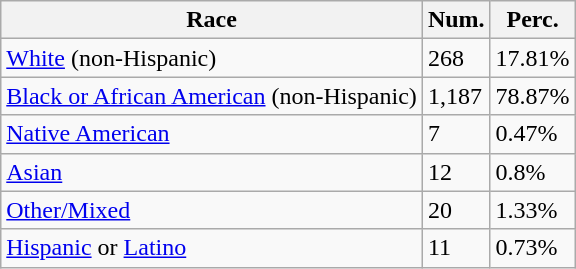<table class="wikitable">
<tr>
<th>Race</th>
<th>Num.</th>
<th>Perc.</th>
</tr>
<tr>
<td><a href='#'>White</a> (non-Hispanic)</td>
<td>268</td>
<td>17.81%</td>
</tr>
<tr>
<td><a href='#'>Black or African American</a> (non-Hispanic)</td>
<td>1,187</td>
<td>78.87%</td>
</tr>
<tr>
<td><a href='#'>Native American</a></td>
<td>7</td>
<td>0.47%</td>
</tr>
<tr>
<td><a href='#'>Asian</a></td>
<td>12</td>
<td>0.8%</td>
</tr>
<tr>
<td><a href='#'>Other/Mixed</a></td>
<td>20</td>
<td>1.33%</td>
</tr>
<tr>
<td><a href='#'>Hispanic</a> or <a href='#'>Latino</a></td>
<td>11</td>
<td>0.73%</td>
</tr>
</table>
